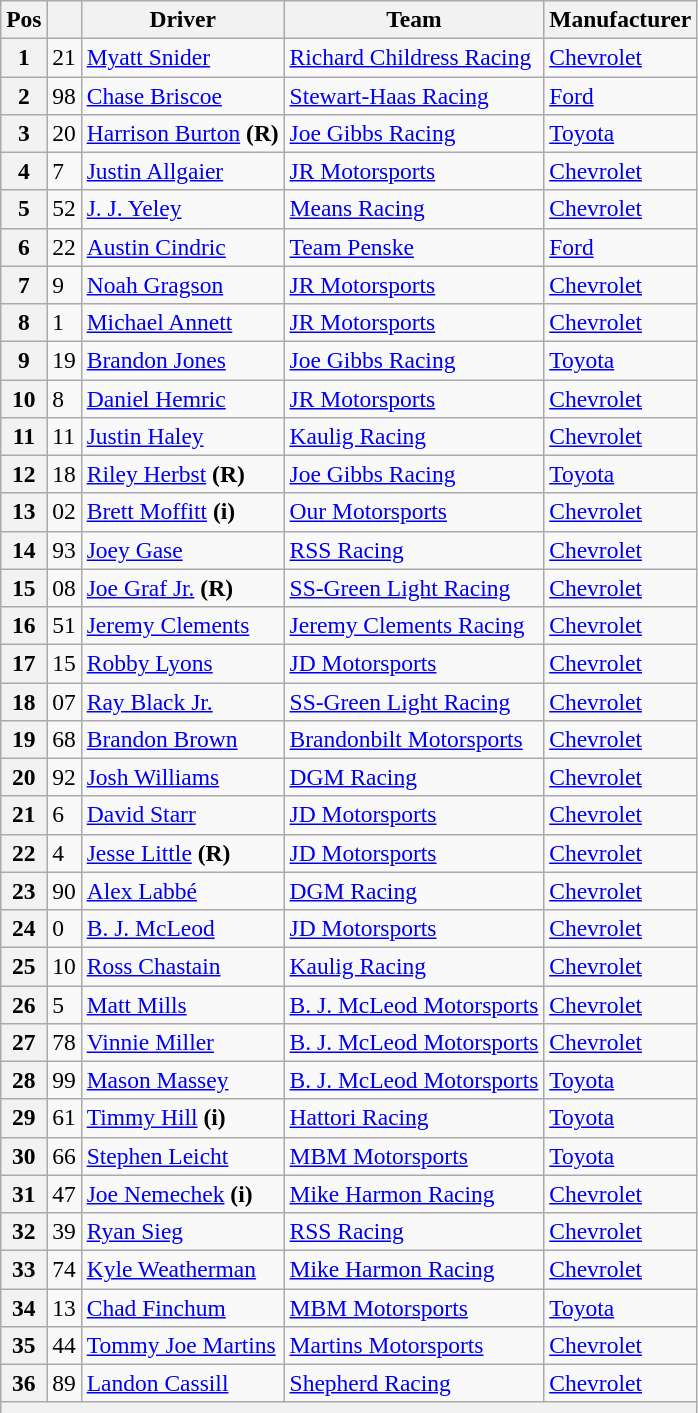<table class="wikitable" style="font-size:98%">
<tr>
<th>Pos</th>
<th></th>
<th>Driver</th>
<th>Team</th>
<th>Manufacturer</th>
</tr>
<tr>
<th>1</th>
<td>21</td>
<td><a href='#'>Myatt Snider</a></td>
<td><a href='#'>Richard Childress Racing</a></td>
<td><a href='#'>Chevrolet</a></td>
</tr>
<tr>
<th>2</th>
<td>98</td>
<td><a href='#'>Chase Briscoe</a></td>
<td><a href='#'>Stewart-Haas Racing</a></td>
<td><a href='#'>Ford</a></td>
</tr>
<tr>
<th>3</th>
<td>20</td>
<td><a href='#'>Harrison Burton</a> <strong>(R)</strong></td>
<td><a href='#'>Joe Gibbs Racing</a></td>
<td><a href='#'>Toyota</a></td>
</tr>
<tr>
<th>4</th>
<td>7</td>
<td><a href='#'>Justin Allgaier</a></td>
<td><a href='#'>JR Motorsports</a></td>
<td><a href='#'>Chevrolet</a></td>
</tr>
<tr>
<th>5</th>
<td>52</td>
<td><a href='#'>J. J. Yeley</a></td>
<td><a href='#'>Means Racing</a></td>
<td><a href='#'>Chevrolet</a></td>
</tr>
<tr>
<th>6</th>
<td>22</td>
<td><a href='#'>Austin Cindric</a></td>
<td><a href='#'>Team Penske</a></td>
<td><a href='#'>Ford</a></td>
</tr>
<tr>
<th>7</th>
<td>9</td>
<td><a href='#'>Noah Gragson</a></td>
<td><a href='#'>JR Motorsports</a></td>
<td><a href='#'>Chevrolet</a></td>
</tr>
<tr>
<th>8</th>
<td>1</td>
<td><a href='#'>Michael Annett</a></td>
<td><a href='#'>JR Motorsports</a></td>
<td><a href='#'>Chevrolet</a></td>
</tr>
<tr>
<th>9</th>
<td>19</td>
<td><a href='#'>Brandon Jones</a></td>
<td><a href='#'>Joe Gibbs Racing</a></td>
<td><a href='#'>Toyota</a></td>
</tr>
<tr>
<th>10</th>
<td>8</td>
<td><a href='#'>Daniel Hemric</a></td>
<td><a href='#'>JR Motorsports</a></td>
<td><a href='#'>Chevrolet</a></td>
</tr>
<tr>
<th>11</th>
<td>11</td>
<td><a href='#'>Justin Haley</a></td>
<td><a href='#'>Kaulig Racing</a></td>
<td><a href='#'>Chevrolet</a></td>
</tr>
<tr>
<th>12</th>
<td>18</td>
<td><a href='#'>Riley Herbst</a> <strong>(R)</strong></td>
<td><a href='#'>Joe Gibbs Racing</a></td>
<td><a href='#'>Toyota</a></td>
</tr>
<tr>
<th>13</th>
<td>02</td>
<td><a href='#'>Brett Moffitt</a> <strong>(i)</strong></td>
<td><a href='#'>Our Motorsports</a></td>
<td><a href='#'>Chevrolet</a></td>
</tr>
<tr>
<th>14</th>
<td>93</td>
<td><a href='#'>Joey Gase</a></td>
<td><a href='#'>RSS Racing</a></td>
<td><a href='#'>Chevrolet</a></td>
</tr>
<tr>
<th>15</th>
<td>08</td>
<td><a href='#'>Joe Graf Jr.</a> <strong>(R)</strong></td>
<td><a href='#'>SS-Green Light Racing</a></td>
<td><a href='#'>Chevrolet</a></td>
</tr>
<tr>
<th>16</th>
<td>51</td>
<td><a href='#'>Jeremy Clements</a></td>
<td><a href='#'>Jeremy Clements Racing</a></td>
<td><a href='#'>Chevrolet</a></td>
</tr>
<tr>
<th>17</th>
<td>15</td>
<td><a href='#'>Robby Lyons</a></td>
<td><a href='#'>JD Motorsports</a></td>
<td><a href='#'>Chevrolet</a></td>
</tr>
<tr>
<th>18</th>
<td>07</td>
<td><a href='#'>Ray Black Jr.</a></td>
<td><a href='#'>SS-Green Light Racing</a></td>
<td><a href='#'>Chevrolet</a></td>
</tr>
<tr>
<th>19</th>
<td>68</td>
<td><a href='#'>Brandon Brown</a></td>
<td><a href='#'>Brandonbilt Motorsports</a></td>
<td><a href='#'>Chevrolet</a></td>
</tr>
<tr>
<th>20</th>
<td>92</td>
<td><a href='#'>Josh Williams</a></td>
<td><a href='#'>DGM Racing</a></td>
<td><a href='#'>Chevrolet</a></td>
</tr>
<tr>
<th>21</th>
<td>6</td>
<td><a href='#'>David Starr</a></td>
<td><a href='#'>JD Motorsports</a></td>
<td><a href='#'>Chevrolet</a></td>
</tr>
<tr>
<th>22</th>
<td>4</td>
<td><a href='#'>Jesse Little</a> <strong>(R)</strong></td>
<td><a href='#'>JD Motorsports</a></td>
<td><a href='#'>Chevrolet</a></td>
</tr>
<tr>
<th>23</th>
<td>90</td>
<td><a href='#'>Alex Labbé</a></td>
<td><a href='#'>DGM Racing</a></td>
<td><a href='#'>Chevrolet</a></td>
</tr>
<tr>
<th>24</th>
<td>0</td>
<td><a href='#'>B. J. McLeod</a></td>
<td><a href='#'>JD Motorsports</a></td>
<td><a href='#'>Chevrolet</a></td>
</tr>
<tr>
<th>25</th>
<td>10</td>
<td><a href='#'>Ross Chastain</a></td>
<td><a href='#'>Kaulig Racing</a></td>
<td><a href='#'>Chevrolet</a></td>
</tr>
<tr>
<th>26</th>
<td>5</td>
<td><a href='#'>Matt Mills</a></td>
<td><a href='#'>B. J. McLeod Motorsports</a></td>
<td><a href='#'>Chevrolet</a></td>
</tr>
<tr>
<th>27</th>
<td>78</td>
<td><a href='#'>Vinnie Miller</a></td>
<td><a href='#'>B. J. McLeod Motorsports</a></td>
<td><a href='#'>Chevrolet</a></td>
</tr>
<tr>
<th>28</th>
<td>99</td>
<td><a href='#'>Mason Massey</a></td>
<td><a href='#'>B. J. McLeod Motorsports</a></td>
<td><a href='#'>Toyota</a></td>
</tr>
<tr>
<th>29</th>
<td>61</td>
<td><a href='#'>Timmy Hill</a> <strong>(i)</strong></td>
<td><a href='#'>Hattori Racing</a></td>
<td><a href='#'>Toyota</a></td>
</tr>
<tr>
<th>30</th>
<td>66</td>
<td><a href='#'>Stephen Leicht</a></td>
<td><a href='#'>MBM Motorsports</a></td>
<td><a href='#'>Toyota</a></td>
</tr>
<tr>
<th>31</th>
<td>47</td>
<td><a href='#'>Joe Nemechek</a> <strong>(i)</strong></td>
<td><a href='#'>Mike Harmon Racing</a></td>
<td><a href='#'>Chevrolet</a></td>
</tr>
<tr>
<th>32</th>
<td>39</td>
<td><a href='#'>Ryan Sieg</a></td>
<td><a href='#'>RSS Racing</a></td>
<td><a href='#'>Chevrolet</a></td>
</tr>
<tr>
<th>33</th>
<td>74</td>
<td><a href='#'>Kyle Weatherman</a></td>
<td><a href='#'>Mike Harmon Racing</a></td>
<td><a href='#'>Chevrolet</a></td>
</tr>
<tr>
<th>34</th>
<td>13</td>
<td><a href='#'>Chad Finchum</a></td>
<td><a href='#'>MBM Motorsports</a></td>
<td><a href='#'>Toyota</a></td>
</tr>
<tr>
<th>35</th>
<td>44</td>
<td><a href='#'>Tommy Joe Martins</a></td>
<td><a href='#'>Martins Motorsports</a></td>
<td><a href='#'>Chevrolet</a></td>
</tr>
<tr>
<th>36</th>
<td>89</td>
<td><a href='#'>Landon Cassill</a></td>
<td><a href='#'>Shepherd Racing</a></td>
<td><a href='#'>Chevrolet</a></td>
</tr>
<tr>
<th colspan="5"></th>
</tr>
<tr>
</tr>
</table>
